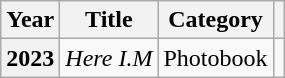<table class="wikitable plainrowheaders" style="text-align: center;">
<tr>
<th scope="col">Year</th>
<th scope="col">Title</th>
<th scope="col">Category</th>
<th scope="col" class="unsortable"></th>
</tr>
<tr>
<th scope="row">2023</th>
<td><em>Here I.M</em></td>
<td>Photobook</td>
<td></td>
</tr>
</table>
